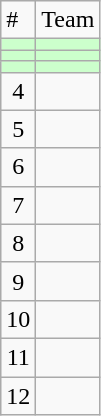<table class="wikitable">
<tr>
<td>#</td>
<td>Team</td>
</tr>
<tr bgcolor=ccffcc>
<td align=center></td>
<td></td>
</tr>
<tr bgcolor=ccffcc>
<td align=center></td>
<td></td>
</tr>
<tr bgcolor=ccffcc>
<td align=center></td>
<td></td>
</tr>
<tr>
<td align=center>4</td>
<td></td>
</tr>
<tr>
<td align=center>5</td>
<td></td>
</tr>
<tr>
<td align=center>6</td>
<td></td>
</tr>
<tr>
<td align=center>7</td>
<td></td>
</tr>
<tr>
<td align=center>8</td>
<td></td>
</tr>
<tr>
<td align=center>9</td>
<td></td>
</tr>
<tr>
<td align=center>10</td>
<td></td>
</tr>
<tr>
<td align=center>11</td>
<td></td>
</tr>
<tr>
<td align=center>12</td>
<td></td>
</tr>
</table>
